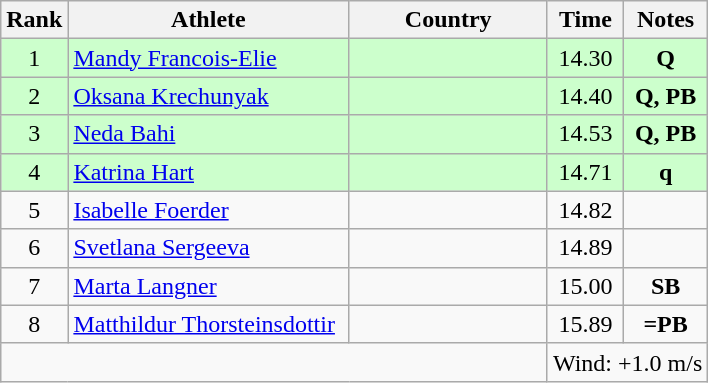<table class="wikitable sortable" style="text-align:center">
<tr>
<th>Rank</th>
<th style="width:180px">Athlete</th>
<th style="width:125px">Country</th>
<th>Time</th>
<th>Notes</th>
</tr>
<tr style="background:#cfc;">
<td>1</td>
<td style="text-align:left;"><a href='#'>Mandy Francois-Elie</a></td>
<td style="text-align:left;"></td>
<td>14.30</td>
<td><strong>Q</strong></td>
</tr>
<tr style="background:#cfc;">
<td>2</td>
<td style="text-align:left;"><a href='#'>Oksana Krechunyak</a></td>
<td style="text-align:left;"></td>
<td>14.40</td>
<td><strong>Q, PB</strong></td>
</tr>
<tr style="background:#cfc;">
<td>3</td>
<td style="text-align:left;"><a href='#'>Neda Bahi</a></td>
<td style="text-align:left;"></td>
<td>14.53</td>
<td><strong>Q, PB</strong></td>
</tr>
<tr style="background:#cfc;">
<td>4</td>
<td style="text-align:left;"><a href='#'>Katrina Hart</a></td>
<td style="text-align:left;"></td>
<td>14.71</td>
<td><strong>q</strong></td>
</tr>
<tr>
<td>5</td>
<td style="text-align:left;"><a href='#'>Isabelle Foerder</a></td>
<td style="text-align:left;"></td>
<td>14.82</td>
<td></td>
</tr>
<tr>
<td>6</td>
<td style="text-align:left;"><a href='#'>Svetlana Sergeeva</a></td>
<td style="text-align:left;"></td>
<td>14.89</td>
<td></td>
</tr>
<tr>
<td>7</td>
<td style="text-align:left;"><a href='#'>Marta Langner</a></td>
<td style="text-align:left;"></td>
<td>15.00</td>
<td><strong>SB</strong></td>
</tr>
<tr>
<td>8</td>
<td style="text-align:left;"><a href='#'>Matthildur Thorsteinsdottir</a></td>
<td style="text-align:left;"></td>
<td>15.89</td>
<td><strong>=PB</strong></td>
</tr>
<tr class="sortbottom">
<td colspan="3"></td>
<td colspan="2">Wind: +1.0 m/s</td>
</tr>
</table>
